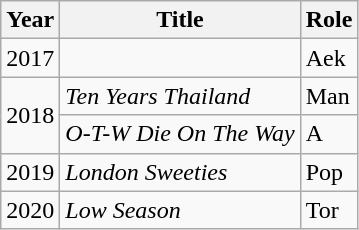<table class="wikitable">
<tr>
<th>Year</th>
<th>Title</th>
<th>Role</th>
</tr>
<tr>
<td>2017</td>
<td><em></em></td>
<td>Aek</td>
</tr>
<tr>
<td rowspan="2">2018</td>
<td><em>Ten Years Thailand</em></td>
<td>Man</td>
</tr>
<tr>
<td><em>O-T-W Die On The Way</em></td>
<td>A</td>
</tr>
<tr>
<td>2019</td>
<td><em>London Sweeties</em></td>
<td>Pop</td>
</tr>
<tr>
<td>2020</td>
<td><em>Low Season</em></td>
<td>Tor</td>
</tr>
</table>
